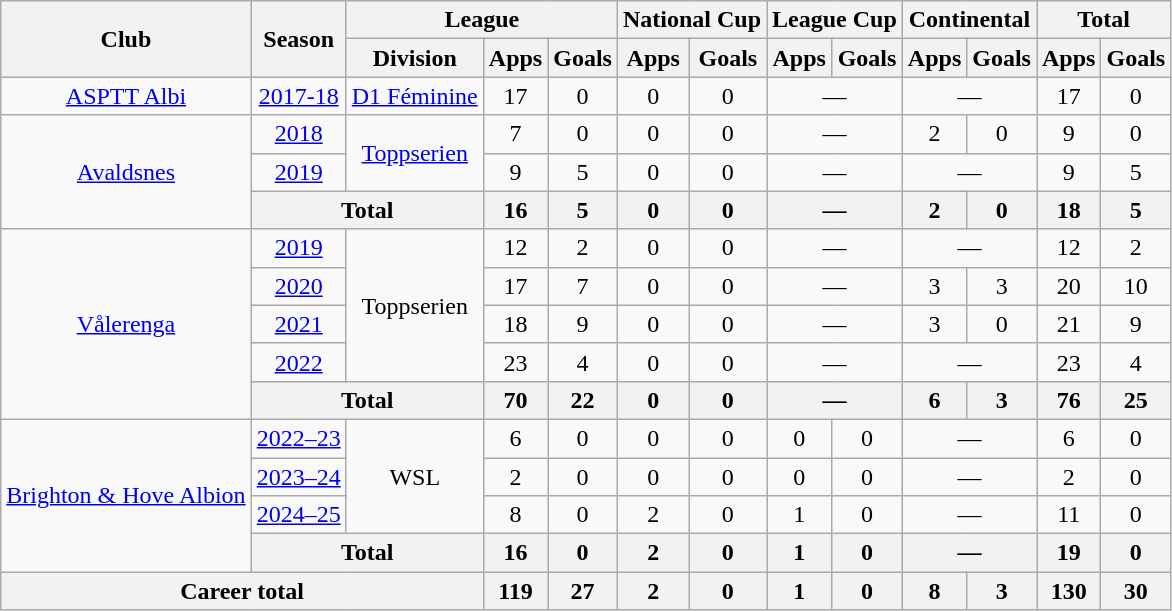<table class="wikitable" style="text-align:center">
<tr>
<th rowspan="2">Club</th>
<th rowspan="2">Season</th>
<th colspan="3">League</th>
<th colspan="2">National Cup</th>
<th colspan="2">League Cup</th>
<th colspan="2">Continental</th>
<th colspan="2">Total</th>
</tr>
<tr>
<th>Division</th>
<th>Apps</th>
<th>Goals</th>
<th>Apps</th>
<th>Goals</th>
<th>Apps</th>
<th>Goals</th>
<th>Apps</th>
<th>Goals</th>
<th>Apps</th>
<th>Goals</th>
</tr>
<tr>
<td><a href='#'>ASPTT Albi</a></td>
<td><a href='#'>2017-18</a></td>
<td><a href='#'>D1 Féminine</a></td>
<td>17</td>
<td>0</td>
<td>0</td>
<td>0</td>
<td colspan=2>—</td>
<td colspan=2>—</td>
<td>17</td>
<td>0</td>
</tr>
<tr>
<td rowspan="3"><a href='#'>Avaldsnes</a></td>
<td><a href='#'>2018</a></td>
<td rowspan="2"><a href='#'>Toppserien</a></td>
<td>7</td>
<td>0</td>
<td>0</td>
<td>0</td>
<td colspan=2>—</td>
<td>2</td>
<td>0</td>
<td>9</td>
<td>0</td>
</tr>
<tr>
<td><a href='#'>2019</a></td>
<td>9</td>
<td>5</td>
<td>0</td>
<td>0</td>
<td colspan=2>—</td>
<td colspan=2>—</td>
<td>9</td>
<td>5</td>
</tr>
<tr>
<th colspan="2">Total</th>
<th>16</th>
<th>5</th>
<th>0</th>
<th>0</th>
<th colspan=2>—</th>
<th>2</th>
<th>0</th>
<th>18</th>
<th>5</th>
</tr>
<tr>
<td rowspan="5"><a href='#'>Vålerenga</a></td>
<td><a href='#'>2019</a></td>
<td rowspan="4">Toppserien</td>
<td>12</td>
<td>2</td>
<td>0</td>
<td>0</td>
<td colspan=2>—</td>
<td colspan=2>—</td>
<td>12</td>
<td>2</td>
</tr>
<tr>
<td><a href='#'>2020</a></td>
<td>17</td>
<td>7</td>
<td>0</td>
<td>0</td>
<td colspan=2>—</td>
<td>3</td>
<td>3</td>
<td>20</td>
<td>10</td>
</tr>
<tr>
<td><a href='#'>2021</a></td>
<td>18</td>
<td>9</td>
<td>0</td>
<td>0</td>
<td colspan=2>—</td>
<td>3</td>
<td>0</td>
<td>21</td>
<td>9</td>
</tr>
<tr>
<td><a href='#'>2022</a></td>
<td>23</td>
<td>4</td>
<td>0</td>
<td>0</td>
<td colspan=2>—</td>
<td colspan=2>—</td>
<td>23</td>
<td>4</td>
</tr>
<tr>
<th colspan="2">Total</th>
<th>70</th>
<th>22</th>
<th>0</th>
<th>0</th>
<th colspan=2>—</th>
<th>6</th>
<th>3</th>
<th>76</th>
<th>25</th>
</tr>
<tr>
<td rowspan="4"><a href='#'>Brighton & Hove Albion</a></td>
<td><a href='#'>2022–23</a></td>
<td rowspan="3">WSL</td>
<td>6</td>
<td>0</td>
<td>0</td>
<td>0</td>
<td>0</td>
<td>0</td>
<td colspan=2>—</td>
<td>6</td>
<td>0</td>
</tr>
<tr>
<td><a href='#'>2023–24</a></td>
<td>2</td>
<td>0</td>
<td>0</td>
<td>0</td>
<td>0</td>
<td>0</td>
<td colspan=2>—</td>
<td>2</td>
<td>0</td>
</tr>
<tr>
<td><a href='#'>2024–25</a></td>
<td>8</td>
<td>0</td>
<td>2</td>
<td>0</td>
<td>1</td>
<td>0</td>
<td colspan=2>—</td>
<td>11</td>
<td>0</td>
</tr>
<tr>
<th colspan="2">Total</th>
<th>16</th>
<th>0</th>
<th>2</th>
<th>0</th>
<th>1</th>
<th>0</th>
<th colspan=2>—</th>
<th>19</th>
<th>0</th>
</tr>
<tr>
<th colspan="3">Career total</th>
<th>119</th>
<th>27</th>
<th>2</th>
<th>0</th>
<th>1</th>
<th>0</th>
<th>8</th>
<th>3</th>
<th>130</th>
<th>30</th>
</tr>
</table>
